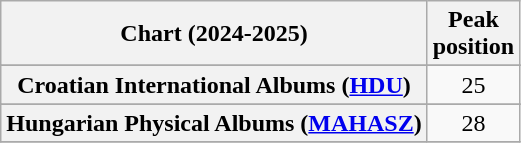<table class="wikitable sortable plainrowheaders" style="text-align:center">
<tr>
<th scope="col">Chart (2024-2025)</th>
<th scope="col">Peak<br>position</th>
</tr>
<tr>
</tr>
<tr>
</tr>
<tr>
<th scope="row">Croatian International Albums (<a href='#'>HDU</a>)</th>
<td>25</td>
</tr>
<tr>
</tr>
<tr>
<th scope="row">Hungarian Physical Albums (<a href='#'>MAHASZ</a>)</th>
<td>28</td>
</tr>
<tr>
</tr>
</table>
